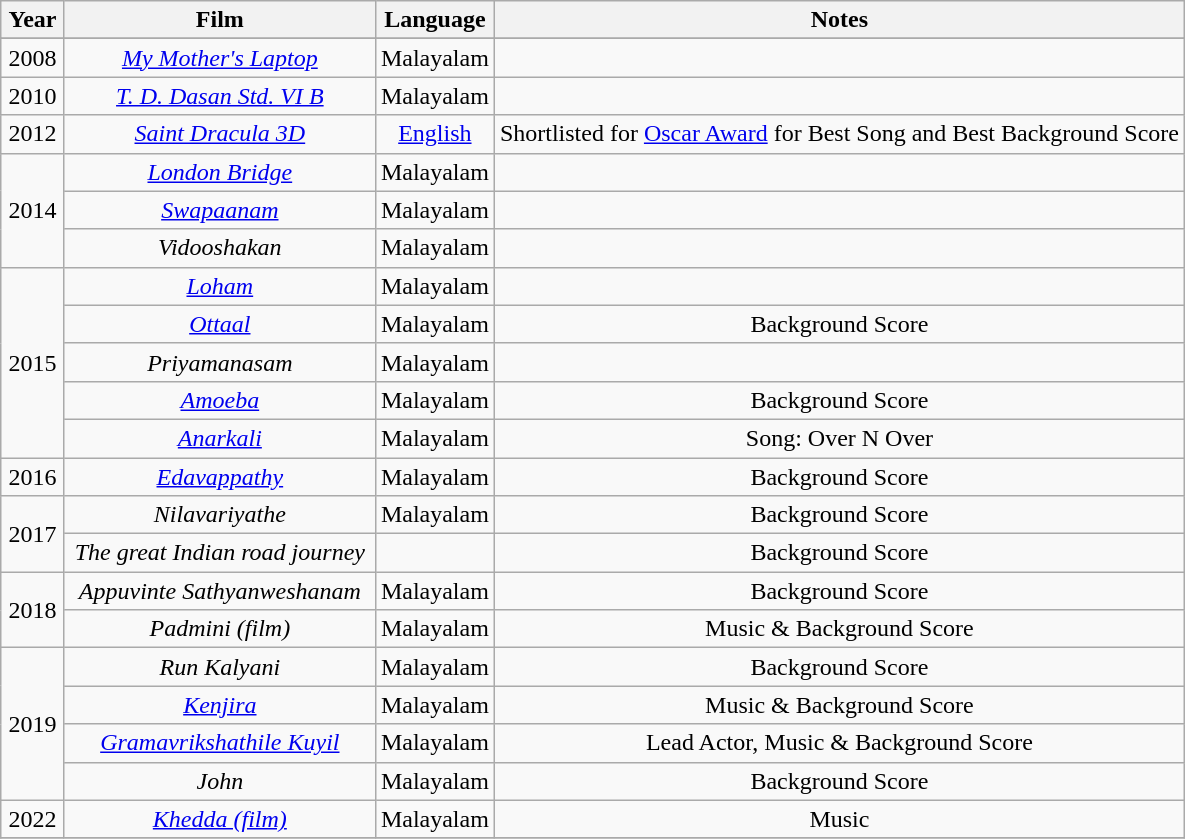<table class="wikitable" style="text-align:center;font-size:100%;">
<tr>
<th width=35>Year</th>
<th width=200>Film</th>
<th>Language</th>
<th>Notes</th>
</tr>
<tr align="center">
</tr>
<tr>
<td>2008</td>
<td><em><a href='#'>My Mother's Laptop</a></em></td>
<td>Malayalam</td>
<td></td>
</tr>
<tr>
<td>2010</td>
<td><em><a href='#'>T. D. Dasan Std. VI B</a></em></td>
<td>Malayalam</td>
<td></td>
</tr>
<tr>
<td>2012</td>
<td><em><a href='#'>Saint Dracula 3D</a></em></td>
<td><a href='#'>English</a></td>
<td>Shortlisted for <a href='#'>Oscar Award</a> for Best Song and Best Background Score</td>
</tr>
<tr>
<td rowspan="3">2014</td>
<td><em><a href='#'>London Bridge</a></em></td>
<td>Malayalam</td>
<td></td>
</tr>
<tr>
<td><em><a href='#'>Swapaanam</a></em></td>
<td>Malayalam</td>
<td></td>
</tr>
<tr>
<td><em>Vidooshakan</em></td>
<td>Malayalam</td>
<td></td>
</tr>
<tr>
<td rowspan="5">2015</td>
<td><em><a href='#'>Loham</a></em></td>
<td>Malayalam</td>
<td></td>
</tr>
<tr>
<td><em><a href='#'>Ottaal</a></em></td>
<td>Malayalam</td>
<td>Background Score</td>
</tr>
<tr>
<td><em>Priyamanasam</em></td>
<td>Malayalam</td>
<td></td>
</tr>
<tr>
<td><em><a href='#'>Amoeba</a></em></td>
<td>Malayalam</td>
<td>Background Score</td>
</tr>
<tr>
<td><em><a href='#'>Anarkali</a></em></td>
<td>Malayalam</td>
<td>Song: Over N Over </td>
</tr>
<tr>
<td rowspan="1">2016</td>
<td><em><a href='#'>Edavappathy</a> </em></td>
<td>Malayalam</td>
<td>Background Score</td>
</tr>
<tr>
<td rowspan="2">2017</td>
<td><em>Nilavariyathe </em></td>
<td>Malayalam</td>
<td>Background Score</td>
</tr>
<tr>
<td><em>The great Indian road journey</em></td>
<td></td>
<td>Background Score</td>
</tr>
<tr>
<td rowspan="2">2018</td>
<td><em>Appuvinte Sathyanweshanam </em></td>
<td>Malayalam</td>
<td>Background Score</td>
</tr>
<tr>
<td><em>Padmini (film)</em></td>
<td>Malayalam</td>
<td>Music & Background Score</td>
</tr>
<tr>
<td rowspan="4">2019</td>
<td><em>Run Kalyani </em></td>
<td>Malayalam</td>
<td>Background Score</td>
</tr>
<tr>
<td><em><a href='#'>Kenjira</a> </em></td>
<td>Malayalam</td>
<td>Music & Background Score</td>
</tr>
<tr>
<td><em><a href='#'>Gramavrikshathile Kuyil</a> </em></td>
<td>Malayalam</td>
<td>Lead Actor, Music & Background Score </td>
</tr>
<tr>
<td><em>John </em></td>
<td>Malayalam</td>
<td>Background Score</td>
</tr>
<tr>
<td>2022</td>
<td><em><a href='#'>Khedda (film)</a></em></td>
<td>Malayalam</td>
<td>Music</td>
</tr>
<tr>
</tr>
</table>
